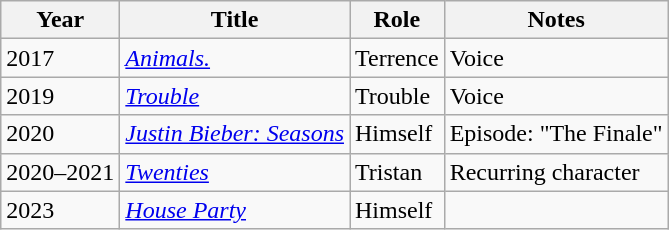<table class="wikitable sortable">
<tr>
<th>Year</th>
<th>Title</th>
<th>Role</th>
<th>Notes</th>
</tr>
<tr>
<td>2017</td>
<td><em><a href='#'>Animals.</a></em></td>
<td>Terrence</td>
<td>Voice</td>
</tr>
<tr>
<td>2019</td>
<td><em><a href='#'>Trouble</a></em></td>
<td>Trouble</td>
<td>Voice</td>
</tr>
<tr>
<td>2020</td>
<td><em><a href='#'>Justin Bieber: Seasons</a></em></td>
<td>Himself</td>
<td>Episode: "The Finale"</td>
</tr>
<tr>
<td>2020–2021</td>
<td><em><a href='#'>Twenties</a></em></td>
<td>Tristan</td>
<td>Recurring character</td>
</tr>
<tr>
<td>2023</td>
<td><em><a href='#'>House Party</a></em></td>
<td>Himself</td>
<td></td>
</tr>
</table>
